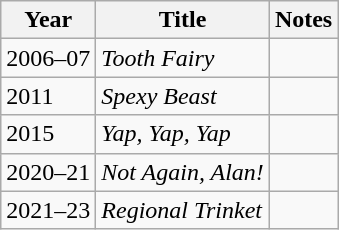<table class="wikitable sortable">
<tr>
<th>Year</th>
<th>Title</th>
<th>Notes</th>
</tr>
<tr>
<td>2006–07</td>
<td><em>Tooth Fairy</em></td>
<td></td>
</tr>
<tr>
<td>2011</td>
<td><em>Spexy Beast</em></td>
<td></td>
</tr>
<tr>
<td>2015</td>
<td><em>Yap, Yap, Yap</em></td>
<td></td>
</tr>
<tr>
<td>2020–21</td>
<td><em>Not Again, Alan!</em></td>
<td></td>
</tr>
<tr>
<td>2021–23</td>
<td><em>Regional Trinket</em></td>
<td></td>
</tr>
</table>
